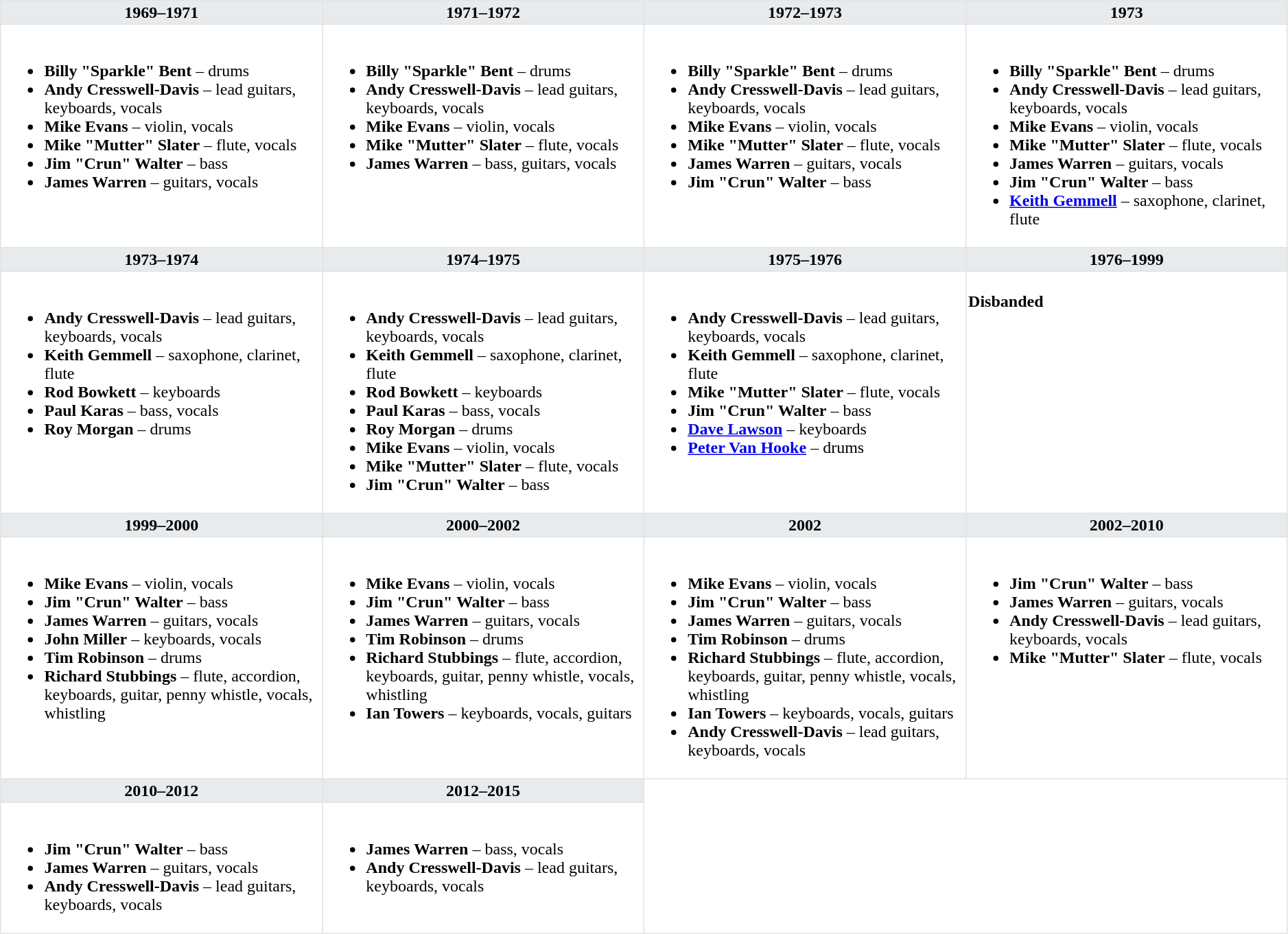<table class="toccolours" border="1" cellpadding="2" cellspacing="0"  style="float:width:375px; margin:0 0 1em 1em; border-collapse:collapse; border:1px solid #e2e2e2; width:99%;">
<tr>
<th style="vertical-align:top; background:#e7ebee; width:25%;">1969–1971</th>
<th style="vertical-align:top; background:#e7ebee; width:25%;">1971–1972</th>
<th style="vertical-align:top; background:#e7ebee; width:25%;">1972–1973</th>
<th style="vertical-align:top; background:#e7ebee; width:25%;">1973</th>
</tr>
<tr>
<td valign=top><br><ul><li><strong>Billy "Sparkle" Bent</strong> – drums</li><li><strong>Andy Cresswell-Davis</strong> – lead guitars, keyboards, vocals</li><li><strong>Mike Evans</strong> – violin, vocals</li><li><strong>Mike "Mutter" Slater</strong> – flute, vocals</li><li><strong>Jim "Crun" Walter</strong> – bass</li><li><strong>James Warren</strong> – guitars, vocals</li></ul></td>
<td valign=top><br><ul><li><strong>Billy "Sparkle" Bent</strong> – drums</li><li><strong>Andy Cresswell-Davis</strong> – lead guitars, keyboards, vocals</li><li><strong>Mike Evans</strong> – violin, vocals</li><li><strong>Mike "Mutter" Slater</strong> – flute, vocals</li><li><strong>James Warren</strong> – bass, guitars, vocals</li></ul></td>
<td valign=top><br><ul><li><strong>Billy "Sparkle" Bent</strong> – drums</li><li><strong>Andy Cresswell-Davis</strong> – lead guitars, keyboards, vocals</li><li><strong>Mike Evans</strong> – violin, vocals</li><li><strong>Mike "Mutter" Slater</strong> – flute, vocals</li><li><strong>James Warren</strong> – guitars, vocals</li><li><strong>Jim "Crun" Walter</strong> – bass</li></ul></td>
<td valign=top><br><ul><li><strong>Billy "Sparkle" Bent</strong> – drums</li><li><strong>Andy Cresswell-Davis</strong> – lead guitars, keyboards, vocals</li><li><strong>Mike Evans</strong> – violin, vocals</li><li><strong>Mike "Mutter" Slater</strong> – flute, vocals</li><li><strong>James Warren</strong> – guitars, vocals</li><li><strong>Jim "Crun" Walter</strong> – bass</li><li><strong><a href='#'>Keith Gemmell</a></strong> – saxophone, clarinet, flute</li></ul></td>
</tr>
<tr>
<th style="vertical-align:top; background:#e7ebee; width:25%;">1973–1974</th>
<th style="vertical-align:top; background:#e7ebee; width:25%;">1974–1975</th>
<th style="vertical-align:top; background:#e7ebee; width:25%;">1975–1976</th>
<th style="vertical-align:top; background:#e7ebee; width:25%;">1976–1999</th>
</tr>
<tr>
<td valign=top><br><ul><li><strong>Andy Cresswell-Davis</strong> – lead guitars, keyboards, vocals</li><li><strong>Keith Gemmell</strong> – saxophone, clarinet, flute</li><li><strong>Rod Bowkett</strong> – keyboards</li><li><strong>Paul Karas</strong> – bass, vocals</li><li><strong>Roy Morgan</strong> – drums</li></ul></td>
<td valign=top><br><ul><li><strong>Andy Cresswell-Davis</strong> – lead guitars, keyboards, vocals</li><li><strong>Keith Gemmell</strong> – saxophone, clarinet, flute</li><li><strong>Rod Bowkett</strong> – keyboards</li><li><strong>Paul Karas</strong> – bass, vocals</li><li><strong>Roy Morgan</strong> – drums</li><li><strong>Mike Evans</strong> – violin, vocals</li><li><strong>Mike "Mutter" Slater</strong> – flute, vocals</li><li><strong>Jim "Crun" Walter</strong> – bass</li></ul></td>
<td valign=top><br><ul><li><strong>Andy Cresswell-Davis</strong> – lead guitars, keyboards, vocals</li><li><strong>Keith Gemmell</strong> – saxophone, clarinet, flute</li><li><strong>Mike "Mutter" Slater</strong> – flute, vocals</li><li><strong>Jim "Crun" Walter</strong> – bass</li><li><strong><a href='#'>Dave Lawson</a></strong> – keyboards</li><li><strong><a href='#'>Peter Van Hooke</a></strong> – drums</li></ul></td>
<td valign=top><br><strong>Disbanded</strong></td>
</tr>
<tr>
<th style="vertical-align:top; background:#e7ebee; width:25%;">1999–2000</th>
<th style="vertical-align:top; background:#e7ebee; width:25%;">2000–2002</th>
<th style="vertical-align:top; background:#e7ebee; width:25%;">2002</th>
<th style="vertical-align:top; background:#e7ebee; width:25%;">2002–2010</th>
</tr>
<tr>
<td valign=top><br><ul><li><strong>Mike Evans</strong> – violin, vocals</li><li><strong>Jim "Crun" Walter</strong> – bass</li><li><strong>James Warren</strong> – guitars, vocals</li><li><strong>John Miller</strong> – keyboards, vocals</li><li><strong>Tim Robinson</strong> – drums</li><li><strong>Richard Stubbings</strong> – flute, accordion, keyboards, guitar, penny whistle, vocals, whistling</li></ul></td>
<td valign=top><br><ul><li><strong>Mike Evans</strong> – violin, vocals</li><li><strong>Jim "Crun" Walter</strong> – bass</li><li><strong>James Warren</strong> – guitars, vocals</li><li><strong>Tim Robinson</strong> – drums</li><li><strong>Richard Stubbings</strong> – flute, accordion, keyboards, guitar, penny whistle, vocals, whistling</li><li><strong>Ian Towers</strong> – keyboards, vocals, guitars</li></ul></td>
<td valign=top><br><ul><li><strong>Mike Evans</strong> – violin, vocals</li><li><strong>Jim "Crun" Walter</strong> – bass</li><li><strong>James Warren</strong> – guitars, vocals</li><li><strong>Tim Robinson</strong> – drums</li><li><strong>Richard Stubbings</strong> – flute, accordion, keyboards, guitar, penny whistle, vocals, whistling</li><li><strong>Ian Towers</strong> – keyboards, vocals, guitars</li><li><strong>Andy Cresswell-Davis</strong> – lead guitars, keyboards, vocals</li></ul></td>
<td valign=top><br><ul><li><strong>Jim "Crun" Walter</strong> – bass</li><li><strong>James Warren</strong> – guitars, vocals</li><li><strong>Andy Cresswell-Davis</strong> – lead guitars, keyboards, vocals</li><li><strong>Mike "Mutter" Slater</strong> – flute, vocals</li></ul></td>
</tr>
<tr>
<th style="vertical-align:top; background:#e7ebee; width:25%;">2010–2012</th>
<th style="vertical-align:top; background:#e7ebee; width:25%;">2012–2015</th>
</tr>
<tr>
<td valign=top><br><ul><li><strong>Jim "Crun" Walter</strong> – bass</li><li><strong>James Warren</strong> – guitars, vocals</li><li><strong>Andy Cresswell-Davis</strong> – lead guitars, keyboards, vocals</li></ul></td>
<td valign=top><br><ul><li><strong>James Warren</strong> – bass, vocals</li><li><strong>Andy Cresswell-Davis</strong> – lead guitars, keyboards, vocals</li></ul></td>
</tr>
</table>
